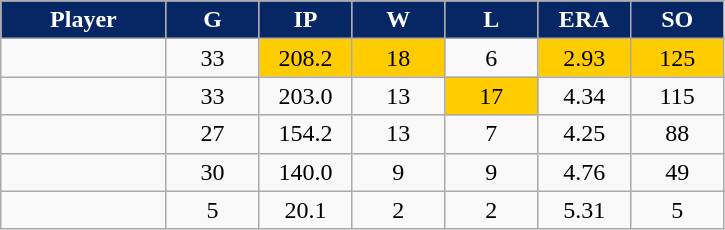<table class="wikitable sortable">
<tr>
<th style="background:#072764;color:white;" width="16%">Player</th>
<th style="background:#072764;color:white;" width="9%">G</th>
<th style="background:#072764;color:white;" width="9%">IP</th>
<th style="background:#072764;color:white;" width="9%">W</th>
<th style="background:#072764;color:white;" width="9%">L</th>
<th style="background:#072764;color:white;" width="9%">ERA</th>
<th style="background:#072764;color:white;" width="9%">SO</th>
</tr>
<tr align="center">
<td></td>
<td>33</td>
<td bgcolor="#FFCC00">208.2</td>
<td bgcolor="#FFCC00">18</td>
<td>6</td>
<td bgcolor="#FFCC00">2.93</td>
<td bgcolor="#FFCC00">125</td>
</tr>
<tr align="center">
<td></td>
<td>33</td>
<td>203.0</td>
<td>13</td>
<td bgcolor="#FFCC00">17</td>
<td>4.34</td>
<td>115</td>
</tr>
<tr align=center>
<td></td>
<td>27</td>
<td>154.2</td>
<td>13</td>
<td>7</td>
<td>4.25</td>
<td>88</td>
</tr>
<tr align="center">
<td></td>
<td>30</td>
<td>140.0</td>
<td>9</td>
<td>9</td>
<td>4.76</td>
<td>49</td>
</tr>
<tr align="center">
<td></td>
<td>5</td>
<td>20.1</td>
<td>2</td>
<td>2</td>
<td>5.31</td>
<td>5</td>
</tr>
</table>
